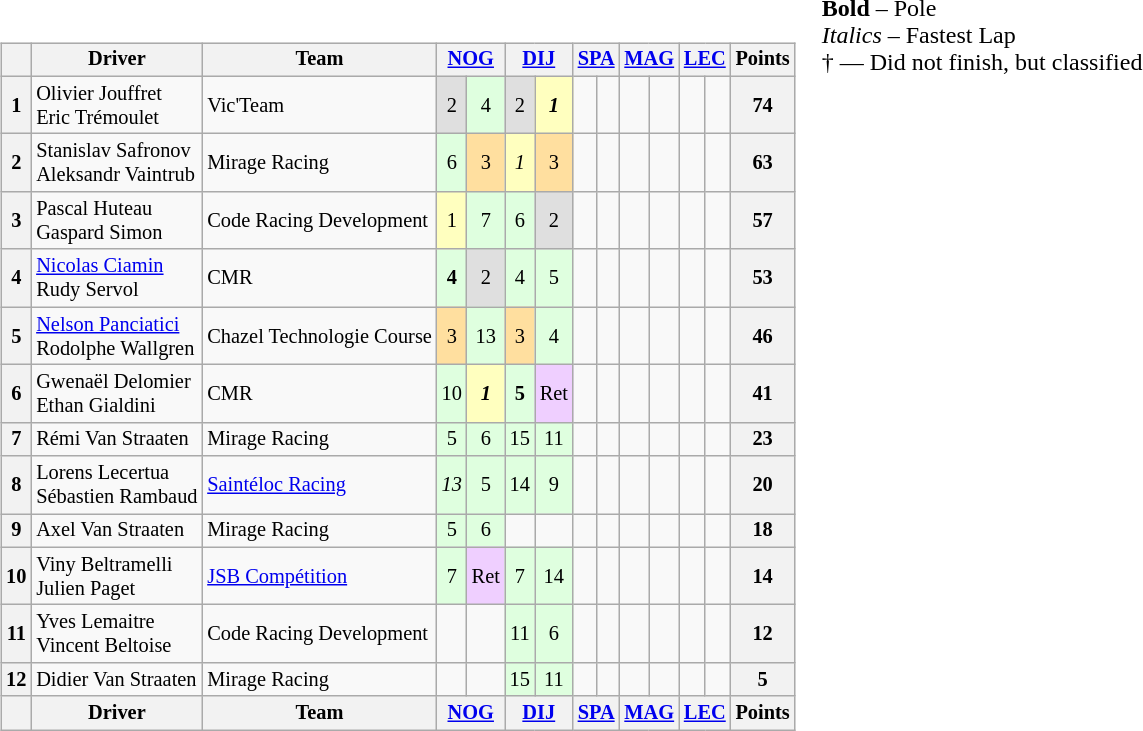<table>
<tr>
<td><br><table class="wikitable" style="font-size:85%; text-align:center">
<tr>
<th></th>
<th>Driver</th>
<th>Team</th>
<th colspan="2"><a href='#'>NOG</a><br></th>
<th colspan="2"><a href='#'>DIJ</a><br></th>
<th colspan="2"><a href='#'>SPA</a><br></th>
<th colspan="2"><a href='#'>MAG</a><br></th>
<th colspan="2"><a href='#'>LEC</a><br></th>
<th>Points</th>
</tr>
<tr>
<th>1</th>
<td align="left"> Olivier Jouffret<br> Eric Trémoulet</td>
<td align="left"> Vic'Team</td>
<td style="background:#dfdfdf;">2</td>
<td style="background:#dfffdf;">4</td>
<td style="background:#dfdfdf;">2</td>
<td style="background:#ffffbf;"><strong><em>1</em></strong></td>
<td></td>
<td></td>
<td></td>
<td></td>
<td></td>
<td></td>
<th>74</th>
</tr>
<tr>
<th>2</th>
<td align="left"> Stanislav Safronov<br> Aleksandr Vaintrub</td>
<td align="left"> Mirage Racing</td>
<td style="background:#dfffdf;">6</td>
<td style="background:#ffdf9f;">3</td>
<td style="background:#ffffbf;"><em>1</em></td>
<td style="background:#ffdf9f;">3</td>
<td></td>
<td></td>
<td></td>
<td></td>
<td></td>
<td></td>
<th>63</th>
</tr>
<tr>
<th>3</th>
<td align="left"> Pascal Huteau<br> Gaspard Simon</td>
<td align="left"> Code Racing Development</td>
<td style="background:#ffffbf;">1</td>
<td style="background:#dfffdf;">7</td>
<td style="background:#dfffdf;">6</td>
<td style="background:#dfdfdf;">2</td>
<td></td>
<td></td>
<td></td>
<td></td>
<td></td>
<td></td>
<th>57</th>
</tr>
<tr>
<th>4</th>
<td align="left"> <a href='#'>Nicolas Ciamin</a><br> Rudy Servol</td>
<td align="left"> CMR</td>
<td style="background:#dfffdf;"><strong>4</strong></td>
<td style="background:#dfdfdf;">2</td>
<td style="background:#dfffdf;">4</td>
<td style="background:#dfffdf;">5</td>
<td></td>
<td></td>
<td></td>
<td></td>
<td></td>
<td></td>
<th>53</th>
</tr>
<tr>
<th>5</th>
<td align="left"> <a href='#'>Nelson Panciatici</a><br> Rodolphe Wallgren</td>
<td align="left"> Chazel Technologie Course</td>
<td style="background:#ffdf9f;">3</td>
<td style="background:#dfffdf;">13</td>
<td style="background:#ffdf9f;">3</td>
<td style="background:#dfffdf;">4</td>
<td></td>
<td></td>
<td></td>
<td></td>
<td></td>
<td></td>
<th>46</th>
</tr>
<tr>
<th>6</th>
<td align="left"> Gwenaël Delomier<br> Ethan Gialdini</td>
<td align="left"> CMR</td>
<td style="background:#dfffdf;">10</td>
<td style="background:#ffffbf;"><strong><em>1</em></strong></td>
<td style="background:#dfffdf;"><strong>5</strong></td>
<td style="background:#efcfff;">Ret</td>
<td></td>
<td></td>
<td></td>
<td></td>
<td></td>
<td></td>
<th>41</th>
</tr>
<tr>
<th>7</th>
<td align="left"> Rémi Van Straaten</td>
<td align="left"> Mirage Racing</td>
<td style="background:#dfffdf;">5</td>
<td style="background:#dfffdf;">6</td>
<td style="background:#dfffdf;">15</td>
<td style="background:#dfffdf;">11</td>
<td></td>
<td></td>
<td></td>
<td></td>
<td></td>
<td></td>
<th>23</th>
</tr>
<tr>
<th>8</th>
<td align="left"> Lorens Lecertua<br> Sébastien Rambaud</td>
<td align="left"> <a href='#'>Saintéloc Racing</a></td>
<td style="background:#dfffdf;"><em>13</em></td>
<td style="background:#dfffdf;">5</td>
<td style="background:#dfffdf;">14</td>
<td style="background:#dfffdf;">9</td>
<td></td>
<td></td>
<td></td>
<td></td>
<td></td>
<td></td>
<th>20</th>
</tr>
<tr>
<th>9</th>
<td align="left"> Axel Van Straaten</td>
<td align="left"> Mirage Racing</td>
<td style="background:#dfffdf;">5</td>
<td style="background:#dfffdf;">6</td>
<td></td>
<td></td>
<td></td>
<td></td>
<td></td>
<td></td>
<td></td>
<td></td>
<th>18</th>
</tr>
<tr>
<th>10</th>
<td align="left"> Viny Beltramelli<br> Julien Paget</td>
<td align="left"> <a href='#'>JSB Compétition</a></td>
<td style="background:#dfffdf;">7</td>
<td style="background:#efcfff;">Ret</td>
<td style="background:#dfffdf;">7</td>
<td style="background:#dfffdf;">14</td>
<td></td>
<td></td>
<td></td>
<td></td>
<td></td>
<td></td>
<th>14</th>
</tr>
<tr>
<th>11</th>
<td align="left"> Yves Lemaitre<br> Vincent Beltoise</td>
<td align="left"> Code Racing Development</td>
<td></td>
<td></td>
<td style="background:#dfffdf;">11</td>
<td style="background:#dfffdf;">6</td>
<td></td>
<td></td>
<td></td>
<td></td>
<td></td>
<td></td>
<th>12</th>
</tr>
<tr>
<th>12</th>
<td align="left"> Didier Van Straaten</td>
<td align="left"> Mirage Racing</td>
<td></td>
<td></td>
<td style="background:#dfffdf;">15</td>
<td style="background:#dfffdf;">11</td>
<td></td>
<td></td>
<td></td>
<td></td>
<td></td>
<td></td>
<th>5</th>
</tr>
<tr>
<th></th>
<th>Driver</th>
<th>Team</th>
<th colspan="2"><a href='#'>NOG</a><br></th>
<th colspan="2"><a href='#'>DIJ</a><br></th>
<th colspan="2"><a href='#'>SPA</a><br></th>
<th colspan="2"><a href='#'>MAG</a><br></th>
<th colspan="2"><a href='#'>LEC</a><br></th>
<th>Points</th>
</tr>
</table>
</td>
<td style="vertical-align:top"><span><strong>Bold</strong> – Pole</span><br><span><em>Italics</em> – Fastest Lap</span><br><span>† — Did not finish, but classified</span></td>
</tr>
</table>
